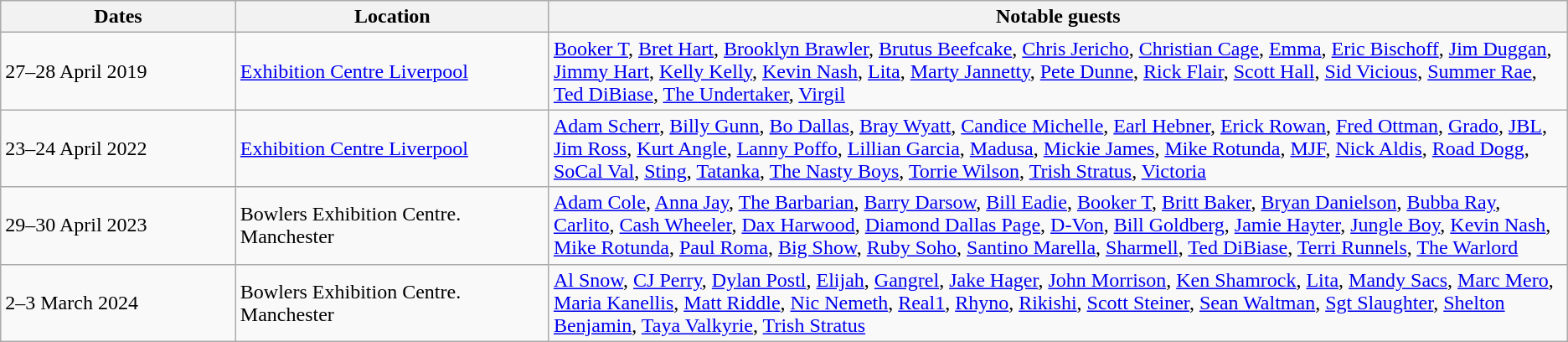<table class="wikitable">
<tr>
<th style="width:15%;">Dates</th>
<th style="width:20%;">Location</th>
<th style="width:65%;">Notable guests</th>
</tr>
<tr>
<td>27–28 April 2019</td>
<td><a href='#'>Exhibition Centre Liverpool</a></td>
<td><a href='#'>Booker T</a>, <a href='#'>Bret Hart</a>, <a href='#'>Brooklyn Brawler</a>, <a href='#'>Brutus Beefcake</a>, <a href='#'>Chris Jericho</a>, <a href='#'>Christian Cage</a>, <a href='#'>Emma</a>, <a href='#'>Eric Bischoff</a>, <a href='#'>Jim Duggan</a>, <a href='#'>Jimmy Hart</a>, <a href='#'>Kelly Kelly</a>, <a href='#'>Kevin Nash</a>, <a href='#'>Lita</a>, <a href='#'>Marty Jannetty</a>, <a href='#'>Pete Dunne</a>, <a href='#'>Rick Flair</a>, <a href='#'>Scott Hall</a>, <a href='#'>Sid Vicious</a>, <a href='#'>Summer Rae</a>, <a href='#'>Ted DiBiase</a>, <a href='#'>The Undertaker</a>, <a href='#'>Virgil</a></td>
</tr>
<tr>
<td>23–24 April 2022</td>
<td><a href='#'>Exhibition Centre Liverpool</a></td>
<td><a href='#'>Adam Scherr</a>, <a href='#'>Billy Gunn</a>, <a href='#'>Bo Dallas</a>, <a href='#'>Bray Wyatt</a>, <a href='#'>Candice Michelle</a>, <a href='#'>Earl Hebner</a>, <a href='#'>Erick Rowan</a>, <a href='#'>Fred Ottman</a>, <a href='#'>Grado</a>, <a href='#'>JBL</a>, <a href='#'>Jim Ross</a>, <a href='#'>Kurt Angle</a>, <a href='#'>Lanny Poffo</a>, <a href='#'>Lillian Garcia</a>, <a href='#'>Madusa</a>, <a href='#'>Mickie James</a>, <a href='#'>Mike Rotunda</a>, <a href='#'>MJF</a>, <a href='#'>Nick Aldis</a>, <a href='#'>Road Dogg</a>, <a href='#'>SoCal Val</a>, <a href='#'>Sting</a>, <a href='#'>Tatanka</a>, <a href='#'>The Nasty Boys</a>, <a href='#'>Torrie Wilson</a>, <a href='#'>Trish Stratus</a>, <a href='#'>Victoria</a></td>
</tr>
<tr>
<td>29–30 April 2023</td>
<td>Bowlers Exhibition Centre. Manchester</td>
<td><a href='#'>Adam Cole</a>, <a href='#'>Anna Jay</a>, <a href='#'>The Barbarian</a>, <a href='#'>Barry Darsow</a>, <a href='#'>Bill Eadie</a>, <a href='#'>Booker T</a>, <a href='#'>Britt Baker</a>, <a href='#'>Bryan Danielson</a>, <a href='#'>Bubba Ray</a>, <a href='#'>Carlito</a>, <a href='#'>Cash Wheeler</a>, <a href='#'>Dax Harwood</a>, <a href='#'>Diamond Dallas Page</a>, <a href='#'>D-Von</a>, <a href='#'>Bill Goldberg</a>, <a href='#'>Jamie Hayter</a>, <a href='#'>Jungle Boy</a>, <a href='#'>Kevin Nash</a>, <a href='#'>Mike Rotunda</a>, <a href='#'>Paul Roma</a>, <a href='#'>Big Show</a>, <a href='#'>Ruby Soho</a>, <a href='#'>Santino Marella</a>, <a href='#'>Sharmell</a>, <a href='#'>Ted DiBiase</a>, <a href='#'>Terri Runnels</a>, <a href='#'>The Warlord</a></td>
</tr>
<tr>
<td>2–3 March 2024</td>
<td>Bowlers Exhibition Centre. Manchester</td>
<td><a href='#'>Al Snow</a>, <a href='#'>CJ Perry</a>, <a href='#'>Dylan Postl</a>, <a href='#'>Elijah</a>, <a href='#'>Gangrel</a>, <a href='#'>Jake Hager</a>, <a href='#'>John Morrison</a>, <a href='#'>Ken Shamrock</a>, <a href='#'>Lita</a>, <a href='#'>Mandy Sacs</a>, <a href='#'>Marc Mero</a>, <a href='#'>Maria Kanellis</a>, <a href='#'>Matt Riddle</a>, <a href='#'>Nic Nemeth</a>, <a href='#'>Real1</a>, <a href='#'>Rhyno</a>, <a href='#'>Rikishi</a>, <a href='#'>Scott Steiner</a>, <a href='#'>Sean Waltman</a>, <a href='#'>Sgt Slaughter</a>, <a href='#'>Shelton Benjamin</a>, <a href='#'>Taya Valkyrie</a>, <a href='#'>Trish Stratus</a></td>
</tr>
</table>
